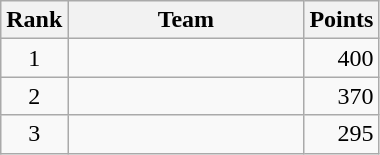<table class="wikitable" border="1">
<tr>
<th width=30>Rank</th>
<th width=150>Team</th>
<th width=25>Points</th>
</tr>
<tr>
<td align=center>1</td>
<td></td>
<td align=right>400</td>
</tr>
<tr>
<td align=center>2</td>
<td></td>
<td align=right>370</td>
</tr>
<tr>
<td align=center>3</td>
<td></td>
<td align=right>295</td>
</tr>
</table>
